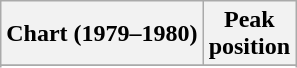<table class="wikitable sortable plainrowheaders" style="text-align:center">
<tr>
<th scope="col">Chart (1979–1980)</th>
<th scope="col">Peak<br>position</th>
</tr>
<tr>
</tr>
<tr>
</tr>
</table>
